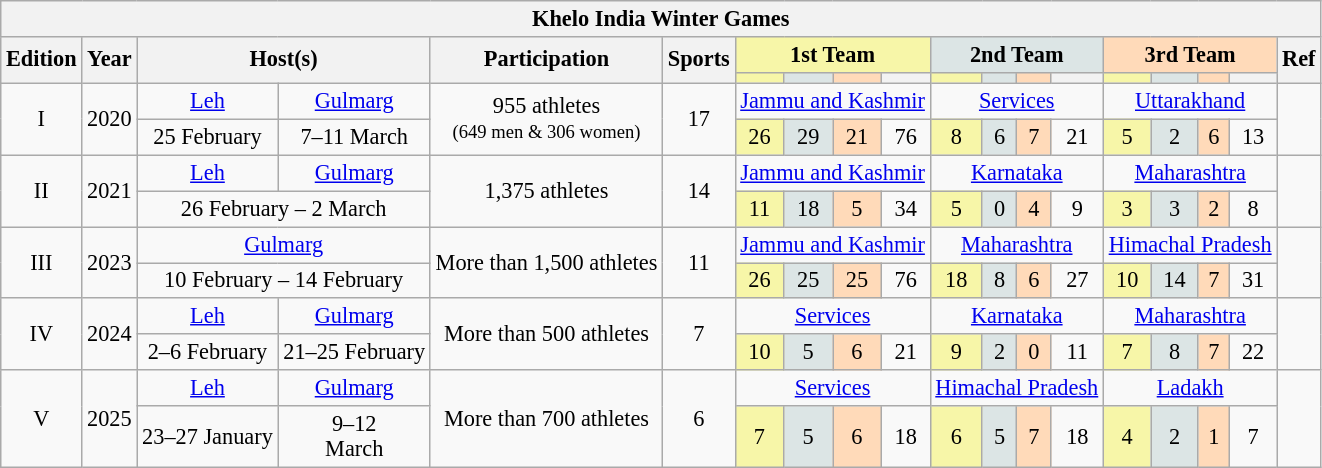<table class="wikitable" style="text-align:center; font-size:93%;">
<tr>
<th colspan="19" style="text-align:center;">Khelo India Winter Games</th>
</tr>
<tr>
<th rowspan="2"><strong>Edition</strong></th>
<th rowspan="2"><strong>Year</strong></th>
<th colspan="2" rowspan="2"><strong>Host(s)</strong></th>
<th rowspan="2"><strong>Participation</strong></th>
<th rowspan="2"><strong>Sports</strong></th>
<th colspan="4" style="background:#f7f6a8;">1st Team</th>
<th colspan="4" style="background:#dce5e5;">2nd Team</th>
<th colspan="4" style="background:#ffdab9;">3rd Team</th>
<th rowspan="2">Ref</th>
</tr>
<tr>
<th style="background:#f7f6a8;"></th>
<th style="background:#dce5e5;"></th>
<th style="background:#ffdab9;"></th>
<th></th>
<th style="background:#f7f6a8;"></th>
<th style="background:#dce5e5;"></th>
<th style="background:#ffdab9;"></th>
<th></th>
<th style="background:#f7f6a8;"></th>
<th style="background:#dce5e5;"></th>
<th style="background:#ffdab9;"></th>
<th></th>
</tr>
<tr>
<td rowspan="2">I</td>
<td rowspan="2">2020</td>
<td><a href='#'>Leh</a></td>
<td><a href='#'>Gulmarg</a></td>
<td rowspan="2">955 athletes<br><small>(649 men & 306 women)</small></td>
<td rowspan="2">17</td>
<td colspan="4"> <a href='#'>Jammu and Kashmir</a></td>
<td colspan="4"> <a href='#'>Services</a></td>
<td colspan="4"><a href='#'>Uttarakhand</a></td>
<td rowspan="2"></td>
</tr>
<tr>
<td>25 February</td>
<td>7–11 March</td>
<td style="background:#f7f6a8;">26</td>
<td style="background:#dce5e5;">29</td>
<td style="background:#ffdab9;">21</td>
<td>76</td>
<td style="background:#f7f6a8;">8</td>
<td style="background:#dce5e5;">6</td>
<td style="background:#ffdab9;">7</td>
<td>21</td>
<td style="background:#f7f6a8;">5</td>
<td style="background:#dce5e5;">2</td>
<td style="background:#ffdab9;">6</td>
<td>13</td>
</tr>
<tr>
<td rowspan="2">II</td>
<td rowspan="2">2021</td>
<td><a href='#'>Leh</a></td>
<td><a href='#'>Gulmarg</a></td>
<td rowspan="2">1,375 athletes</td>
<td rowspan="2">14</td>
<td colspan="4"> <a href='#'>Jammu and Kashmir</a></td>
<td colspan="4"> <a href='#'>Karnataka</a></td>
<td colspan="4"> <a href='#'>Maharashtra</a></td>
<td rowspan="2"></td>
</tr>
<tr>
<td colspan="2">26 February – 2 March</td>
<td style="background:#f7f6a8;">11</td>
<td style="background:#dce5e5;">18</td>
<td style="background:#ffdab9;">5</td>
<td>34</td>
<td style="background:#f7f6a8;">5</td>
<td style="background:#dce5e5;">0</td>
<td style="background:#ffdab9;">4</td>
<td>9</td>
<td style="background:#f7f6a8;">3</td>
<td style="background:#dce5e5;">3</td>
<td style="background:#ffdab9;">2</td>
<td>8</td>
</tr>
<tr>
<td rowspan="2">III</td>
<td rowspan="2">2023</td>
<td colspan="2"><a href='#'>Gulmarg</a></td>
<td rowspan="2">More than 1,500 athletes</td>
<td rowspan="2">11</td>
<td colspan="4"> <a href='#'>Jammu and Kashmir</a></td>
<td colspan="4"> <a href='#'>Maharashtra</a></td>
<td colspan="4"><a href='#'>Himachal Pradesh</a></td>
<td rowspan="2"></td>
</tr>
<tr>
<td colspan="2">10 February – 14 February</td>
<td style="background:#f7f6a8;">26</td>
<td style="background:#dce5e5;">25</td>
<td style="background:#ffdab9;">25</td>
<td>76</td>
<td style="background:#f7f6a8;">18</td>
<td style="background:#dce5e5;">8</td>
<td style="background:#ffdab9;">6</td>
<td>27</td>
<td style="background:#f7f6a8;">10</td>
<td style="background:#dce5e5;">14</td>
<td style="background:#ffdab9;">7</td>
<td>31</td>
</tr>
<tr>
<td rowspan="2">IV</td>
<td rowspan="2">2024</td>
<td><a href='#'>Leh</a></td>
<td><a href='#'>Gulmarg</a></td>
<td rowspan="2">More than 500 athletes<br></td>
<td rowspan="2">7</td>
<td colspan="4"> <a href='#'>Services</a></td>
<td colspan="4"> <a href='#'>Karnataka</a></td>
<td colspan="4"> <a href='#'>Maharashtra</a></td>
<td rowspan="2"></td>
</tr>
<tr>
<td>2–6 February</td>
<td>21–25 February</td>
<td style="background:#f7f6a8;">10</td>
<td style="background:#dce5e5;">5</td>
<td style="background:#ffdab9;">6</td>
<td>21</td>
<td style="background:#f7f6a8;">9</td>
<td style="background:#dce5e5;">2</td>
<td style="background:#ffdab9;">0</td>
<td>11</td>
<td style="background:#f7f6a8;">7</td>
<td style="background:#dce5e5;">8</td>
<td style="background:#ffdab9;">7</td>
<td>22</td>
</tr>
<tr>
<td rowspan="2">V</td>
<td rowspan="2">2025</td>
<td><a href='#'>Leh</a></td>
<td><a href='#'>Gulmarg</a></td>
<td rowspan="2">More than 700 athletes<br></td>
<td rowspan="2">6</td>
<td colspan="4"> <a href='#'>Services</a></td>
<td colspan="4"><a href='#'>Himachal Pradesh</a></td>
<td colspan="4">  <a href='#'>Ladakh</a></td>
<td rowspan="2"></td>
</tr>
<tr>
<td>23–27 January</td>
<td>9–12<br>March</td>
<td style="background:#f7f6a8;">7</td>
<td style="background:#dce5e5;">5</td>
<td style="background:#ffdab9;">6</td>
<td>18</td>
<td style="background:#f7f6a8;">6</td>
<td style="background:#dce5e5;">5</td>
<td style="background:#ffdab9;">7</td>
<td>18</td>
<td style="background:#f7f6a8;">4</td>
<td style="background:#dce5e5;">2</td>
<td style="background:#ffdab9;">1</td>
<td>7</td>
</tr>
</table>
